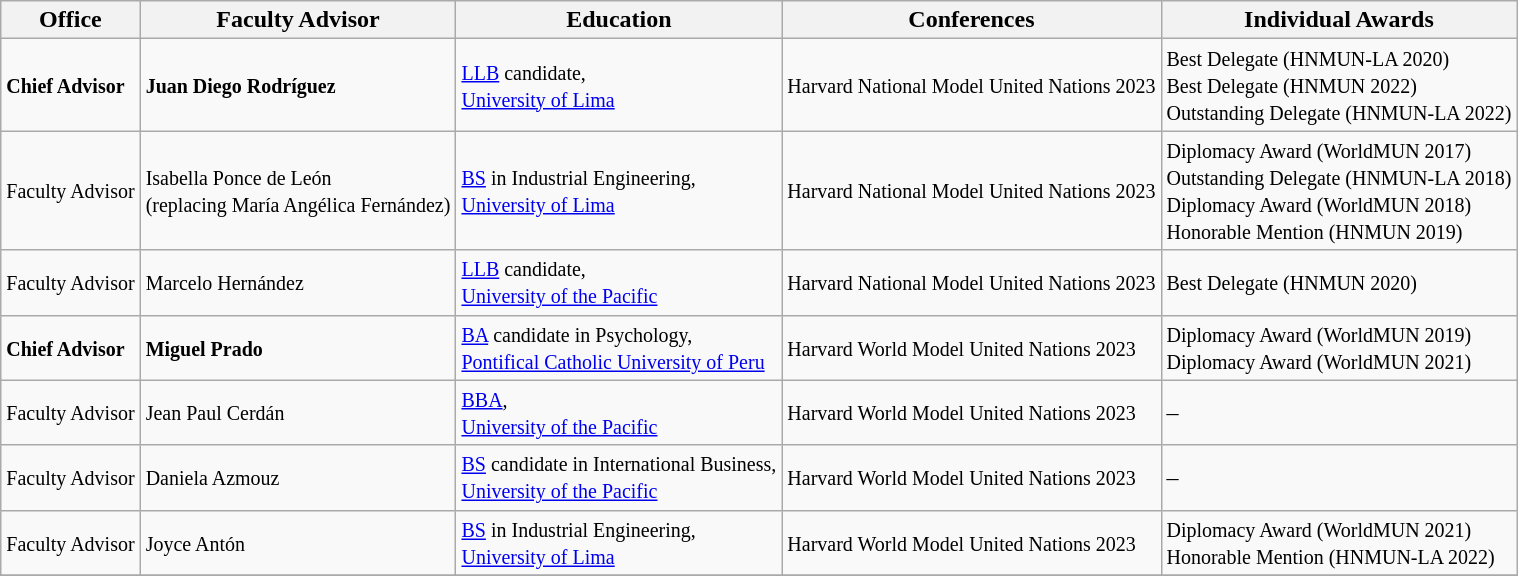<table class="wikitable sortable" style="text-align:left">
<tr>
<th>Office</th>
<th>Faculty Advisor</th>
<th>Education</th>
<th>Conferences</th>
<th>Individual Awards</th>
</tr>
<tr>
<td><small><strong>Chief Advisor</strong></small></td>
<td><small><strong>Juan Diego Rodríguez</strong></small></td>
<td><small><a href='#'>LLB</a> candidate,<br>  <a href='#'>University of Lima</a></small></td>
<td><small> Harvard National Model United Nations 2023</small></td>
<td><small>Best Delegate (HNMUN-LA 2020)<br>Best Delegate (HNMUN 2022)<br>Outstanding Delegate (HNMUN-LA 2022)</small></td>
</tr>
<tr>
<td><small>Faculty Advisor</small></td>
<td><small>Isabella Ponce de León<br>(replacing María Angélica Fernández)</small></td>
<td><small><a href='#'>BS</a> in Industrial Engineering,<br>  <a href='#'>University of Lima</a></small></td>
<td><small> Harvard National Model United Nations 2023</small></td>
<td><small>Diplomacy Award (WorldMUN 2017)<br>Outstanding Delegate (HNMUN-LA 2018)<br>Diplomacy Award (WorldMUN 2018)<br>Honorable Mention (HNMUN 2019)</small></td>
</tr>
<tr>
<td><small>Faculty Advisor</small></td>
<td><small>Marcelo Hernández</small></td>
<td><small><a href='#'>LLB</a> candidate,<br>  <a href='#'>University of the Pacific</a></small></td>
<td><small> Harvard National Model United Nations 2023</small></td>
<td><small>Best Delegate (HNMUN 2020)</small></td>
</tr>
<tr>
<td><small><strong>Chief Advisor</strong></small></td>
<td><small><strong>Miguel Prado</strong></small></td>
<td><small><a href='#'>BA</a> candidate in Psychology,<br> <a href='#'>Pontifical Catholic University of Peru</a></small></td>
<td><small> Harvard World Model United Nations 2023</small></td>
<td><small>Diplomacy Award (WorldMUN 2019)<br>Diplomacy Award (WorldMUN 2021)</small></td>
</tr>
<tr>
<td><small>Faculty Advisor</small></td>
<td><small>Jean Paul Cerdán</small></td>
<td><small><a href='#'>BBA</a>,<br>  <a href='#'>University of the Pacific</a></small></td>
<td><small> Harvard World Model United Nations 2023</small></td>
<td>–</td>
</tr>
<tr>
<td><small>Faculty Advisor</small></td>
<td><small>Daniela Azmouz</small></td>
<td><small><a href='#'>BS</a> candidate in International Business,<br>  <a href='#'>University of the Pacific</a></small></td>
<td><small> Harvard World Model United Nations 2023</small></td>
<td>–</td>
</tr>
<tr>
<td><small>Faculty Advisor</small></td>
<td><small>Joyce Antón</small></td>
<td><small><a href='#'>BS</a> in Industrial Engineering,<br>  <a href='#'>University of Lima</a></small></td>
<td><small> Harvard World Model United Nations 2023</small></td>
<td><small>Diplomacy Award (WorldMUN 2021)<br>Honorable Mention (HNMUN-LA 2022)</small></td>
</tr>
<tr>
</tr>
</table>
